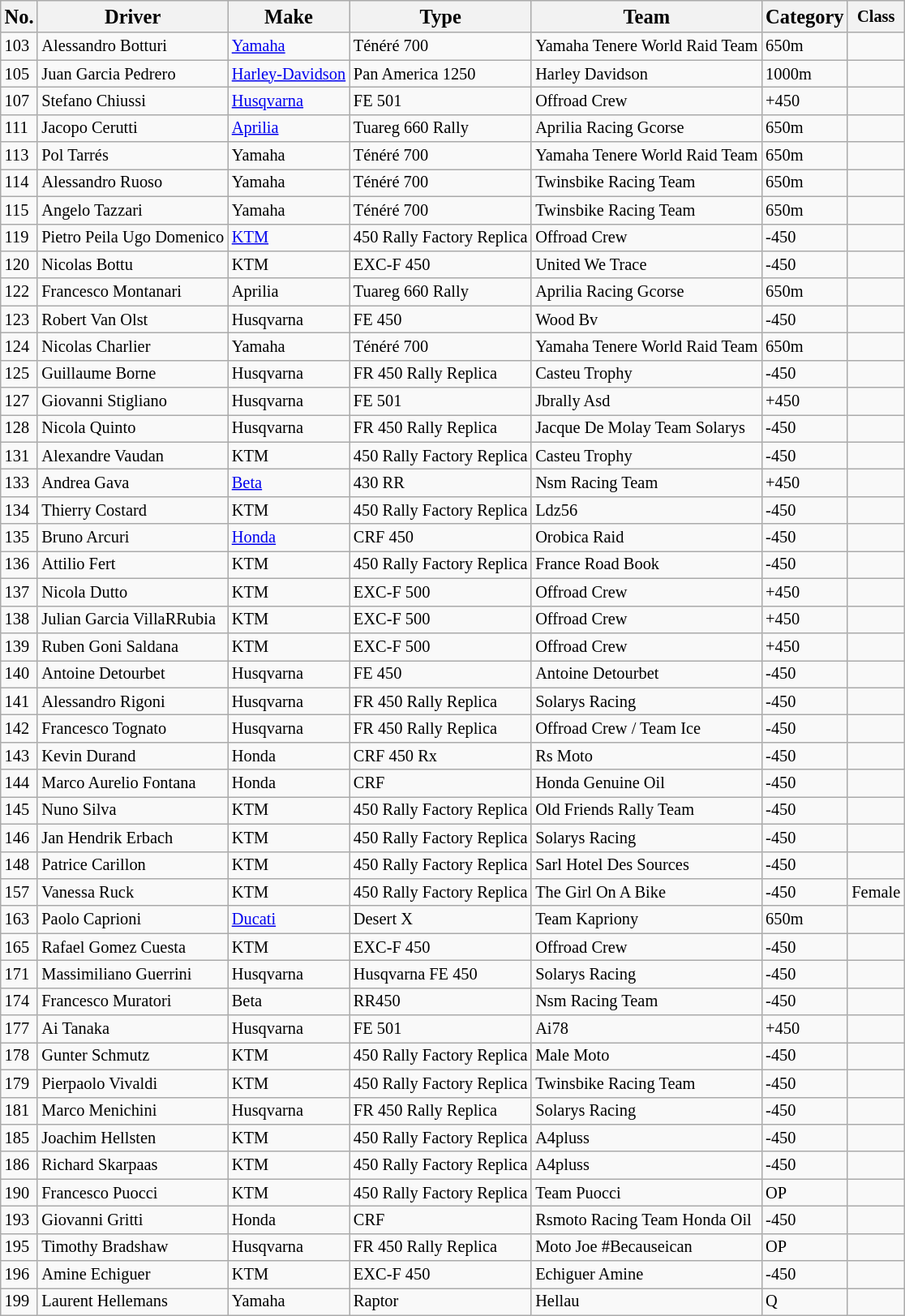<table class="wikitable sortable" style="font-size:85%;">
<tr>
<th><big>No.</big></th>
<th><big>Driver</big></th>
<th><big>Make</big></th>
<th><big>Type</big></th>
<th><big>Team</big></th>
<th><big>Category</big></th>
<th>Class</th>
</tr>
<tr>
<td>103</td>
<td> Alessandro Botturi</td>
<td><a href='#'>Yamaha</a></td>
<td>Ténéré 700</td>
<td>Yamaha Tenere World Raid Team</td>
<td>650m</td>
<td></td>
</tr>
<tr>
<td>105</td>
<td> Juan Garcia Pedrero</td>
<td><a href='#'>Harley-Davidson</a></td>
<td>Pan America 1250</td>
<td>Harley Davidson</td>
<td>1000m</td>
<td></td>
</tr>
<tr>
<td>107</td>
<td> Stefano Chiussi</td>
<td><a href='#'>Husqvarna</a></td>
<td>FE 501</td>
<td>Offroad Crew</td>
<td>+450</td>
<td></td>
</tr>
<tr>
<td>111</td>
<td> Jacopo Cerutti</td>
<td><a href='#'>Aprilia</a></td>
<td>Tuareg 660 Rally</td>
<td>Aprilia Racing Gcorse</td>
<td>650m</td>
<td></td>
</tr>
<tr>
<td>113</td>
<td> Pol Tarrés</td>
<td>Yamaha</td>
<td>Ténéré 700</td>
<td>Yamaha Tenere World Raid Team</td>
<td>650m</td>
<td></td>
</tr>
<tr>
<td>114</td>
<td> Alessandro Ruoso</td>
<td>Yamaha</td>
<td>Ténéré 700</td>
<td>Twinsbike Racing Team</td>
<td>650m</td>
<td></td>
</tr>
<tr>
<td>115</td>
<td> Angelo Tazzari</td>
<td>Yamaha</td>
<td>Ténéré 700</td>
<td>Twinsbike Racing Team</td>
<td>650m</td>
<td></td>
</tr>
<tr>
<td>119</td>
<td> Pietro Peila Ugo Domenico</td>
<td><a href='#'>KTM</a></td>
<td>450 Rally Factory Replica</td>
<td>Offroad Crew</td>
<td>-450</td>
<td></td>
</tr>
<tr>
<td>120</td>
<td> Nicolas Bottu</td>
<td>KTM</td>
<td>EXC-F 450</td>
<td>United We Trace</td>
<td>-450</td>
<td></td>
</tr>
<tr>
<td>122</td>
<td> Francesco Montanari</td>
<td>Aprilia</td>
<td>Tuareg 660 Rally</td>
<td>Aprilia Racing Gcorse</td>
<td>650m</td>
<td></td>
</tr>
<tr>
<td>123</td>
<td> Robert Van Olst</td>
<td>Husqvarna</td>
<td>FE 450</td>
<td>Wood Bv</td>
<td>-450</td>
<td></td>
</tr>
<tr>
<td>124</td>
<td> Nicolas Charlier</td>
<td>Yamaha</td>
<td>Ténéré 700</td>
<td>Yamaha Tenere World Raid Team</td>
<td>650m</td>
<td></td>
</tr>
<tr>
<td>125</td>
<td> Guillaume Borne</td>
<td>Husqvarna</td>
<td>FR 450 Rally Replica</td>
<td>Casteu Trophy</td>
<td>-450</td>
<td></td>
</tr>
<tr>
<td>127</td>
<td> Giovanni Stigliano</td>
<td>Husqvarna</td>
<td>FE 501</td>
<td>Jbrally Asd</td>
<td>+450</td>
<td></td>
</tr>
<tr>
<td>128</td>
<td> Nicola Quinto</td>
<td>Husqvarna</td>
<td>FR 450 Rally Replica</td>
<td>Jacque De Molay Team Solarys</td>
<td>-450</td>
<td></td>
</tr>
<tr>
<td>131</td>
<td> Alexandre Vaudan</td>
<td>KTM</td>
<td>450 Rally Factory Replica</td>
<td>Casteu Trophy</td>
<td>-450</td>
<td></td>
</tr>
<tr>
<td>133</td>
<td> Andrea Gava</td>
<td><a href='#'>Beta</a></td>
<td>430 RR</td>
<td>Nsm Racing Team</td>
<td>+450</td>
<td></td>
</tr>
<tr>
<td>134</td>
<td> Thierry Costard</td>
<td>KTM</td>
<td>450 Rally Factory Replica</td>
<td>Ldz56</td>
<td>-450</td>
<td></td>
</tr>
<tr>
<td>135</td>
<td> Bruno Arcuri</td>
<td><a href='#'>Honda</a></td>
<td>CRF 450</td>
<td>Orobica Raid</td>
<td>-450</td>
<td></td>
</tr>
<tr>
<td>136</td>
<td> Attilio Fert</td>
<td>KTM</td>
<td>450 Rally Factory Replica</td>
<td>France Road Book</td>
<td>-450</td>
<td></td>
</tr>
<tr>
<td>137</td>
<td> Nicola Dutto</td>
<td>KTM</td>
<td>EXC-F 500</td>
<td>Offroad Crew</td>
<td>+450</td>
<td></td>
</tr>
<tr>
<td>138</td>
<td> Julian Garcia VillaRRubia</td>
<td>KTM</td>
<td>EXC-F 500</td>
<td>Offroad Crew</td>
<td>+450</td>
<td></td>
</tr>
<tr>
<td>139</td>
<td> Ruben Goni Saldana</td>
<td>KTM</td>
<td>EXC-F 500</td>
<td>Offroad Crew</td>
<td>+450</td>
<td></td>
</tr>
<tr>
<td>140</td>
<td> Antoine Detourbet</td>
<td>Husqvarna</td>
<td>FE 450</td>
<td>Antoine Detourbet</td>
<td>-450</td>
<td></td>
</tr>
<tr>
<td>141</td>
<td> Alessandro Rigoni</td>
<td>Husqvarna</td>
<td>FR 450 Rally Replica</td>
<td>Solarys Racing</td>
<td>-450</td>
<td></td>
</tr>
<tr>
<td>142</td>
<td> Francesco Tognato</td>
<td>Husqvarna</td>
<td>FR 450 Rally Replica</td>
<td>Offroad Crew / Team Ice</td>
<td>-450</td>
<td></td>
</tr>
<tr>
<td>143</td>
<td> Kevin Durand</td>
<td>Honda</td>
<td>CRF 450 Rx</td>
<td>Rs Moto</td>
<td>-450</td>
<td></td>
</tr>
<tr>
<td>144</td>
<td> Marco Aurelio Fontana</td>
<td>Honda</td>
<td>CRF</td>
<td>Honda Genuine Oil</td>
<td>-450</td>
<td></td>
</tr>
<tr>
<td>145</td>
<td> Nuno Silva</td>
<td>KTM</td>
<td>450 Rally Factory Replica</td>
<td>Old Friends Rally Team</td>
<td>-450</td>
<td></td>
</tr>
<tr>
<td>146</td>
<td> Jan Hendrik Erbach</td>
<td>KTM</td>
<td>450 Rally Factory Replica</td>
<td>Solarys Racing</td>
<td>-450</td>
<td></td>
</tr>
<tr>
<td>148</td>
<td> Patrice Carillon</td>
<td>KTM</td>
<td>450 Rally Factory Replica</td>
<td>Sarl Hotel Des Sources</td>
<td>-450</td>
<td></td>
</tr>
<tr>
<td>157</td>
<td> Vanessa Ruck</td>
<td>KTM</td>
<td>450 Rally Factory Replica</td>
<td>The Girl On A Bike</td>
<td>-450</td>
<td>Female</td>
</tr>
<tr>
<td>163</td>
<td> Paolo Caprioni</td>
<td><a href='#'>Ducati</a></td>
<td>Desert X</td>
<td>Team Kapriony</td>
<td>650m</td>
<td></td>
</tr>
<tr>
<td>165</td>
<td> Rafael Gomez Cuesta</td>
<td>KTM</td>
<td>EXC-F 450</td>
<td>Offroad Crew</td>
<td>-450</td>
<td></td>
</tr>
<tr>
<td>171</td>
<td> Massimiliano Guerrini</td>
<td>Husqvarna</td>
<td>Husqvarna FE 450</td>
<td>Solarys Racing</td>
<td>-450</td>
<td></td>
</tr>
<tr>
<td>174</td>
<td> Francesco Muratori</td>
<td>Beta</td>
<td>RR450</td>
<td>Nsm Racing Team</td>
<td>-450</td>
<td></td>
</tr>
<tr>
<td>177</td>
<td> Ai Tanaka</td>
<td>Husqvarna</td>
<td>FE 501</td>
<td>Ai78</td>
<td>+450</td>
<td></td>
</tr>
<tr>
<td>178</td>
<td> Gunter Schmutz</td>
<td>KTM</td>
<td>450 Rally Factory Replica</td>
<td>Male Moto</td>
<td>-450</td>
<td></td>
</tr>
<tr>
<td>179</td>
<td> Pierpaolo Vivaldi</td>
<td>KTM</td>
<td>450 Rally Factory Replica</td>
<td>Twinsbike Racing Team</td>
<td>-450</td>
<td></td>
</tr>
<tr>
<td>181</td>
<td> Marco Menichini</td>
<td>Husqvarna</td>
<td>FR 450 Rally Replica</td>
<td>Solarys Racing</td>
<td>-450</td>
<td></td>
</tr>
<tr>
<td>185</td>
<td> Joachim Hellsten</td>
<td>KTM</td>
<td>450 Rally Factory Replica</td>
<td>A4pluss</td>
<td>-450</td>
<td></td>
</tr>
<tr>
<td>186</td>
<td> Richard Skarpaas</td>
<td>KTM</td>
<td>450 Rally Factory Replica</td>
<td>A4pluss</td>
<td>-450</td>
<td></td>
</tr>
<tr>
<td>190</td>
<td> Francesco Puocci</td>
<td>KTM</td>
<td>450 Rally Factory Replica</td>
<td>Team Puocci</td>
<td>OP</td>
<td></td>
</tr>
<tr>
<td>193</td>
<td> Giovanni Gritti</td>
<td>Honda</td>
<td>CRF</td>
<td>Rsmoto Racing Team Honda Oil</td>
<td>-450</td>
<td></td>
</tr>
<tr>
<td>195</td>
<td> Timothy Bradshaw</td>
<td>Husqvarna</td>
<td>FR 450 Rally Replica</td>
<td>Moto Joe #Becauseican</td>
<td>OP</td>
<td></td>
</tr>
<tr>
<td>196</td>
<td> Amine Echiguer</td>
<td>KTM</td>
<td>EXC-F 450</td>
<td>Echiguer Amine</td>
<td>-450</td>
<td></td>
</tr>
<tr>
<td>199</td>
<td> Laurent Hellemans</td>
<td>Yamaha</td>
<td>Raptor</td>
<td>Hellau</td>
<td>Q</td>
<td></td>
</tr>
</table>
